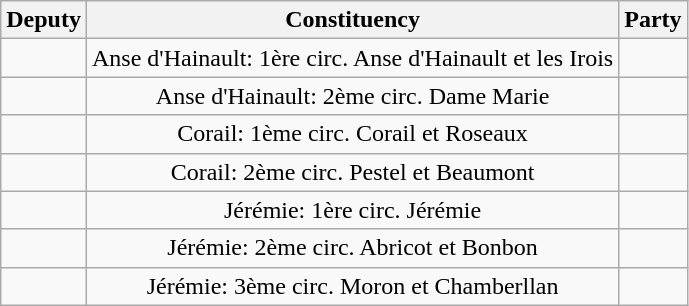<table class="wikitable" style="text-align:center;">
<tr>
<th>Deputy</th>
<th>Constituency</th>
<th>Party</th>
</tr>
<tr>
<td></td>
<td>Anse d'Hainault: 1ère circ. Anse d'Hainault et les Irois</td>
<td></td>
</tr>
<tr>
<td></td>
<td>Anse d'Hainault: 2ème circ. Dame Marie</td>
<td></td>
</tr>
<tr>
<td></td>
<td>Corail: 1ème circ. Corail et Roseaux</td>
<td></td>
</tr>
<tr>
<td></td>
<td>Corail: 2ème circ. Pestel et Beaumont</td>
<td></td>
</tr>
<tr>
<td></td>
<td>Jérémie: 1ère circ. Jérémie</td>
<td></td>
</tr>
<tr>
<td></td>
<td>Jérémie: 2ème circ. Abricot et Bonbon</td>
<td></td>
</tr>
<tr>
<td></td>
<td>Jérémie: 3ème circ. Moron et Chamberllan</td>
<td></td>
</tr>
</table>
